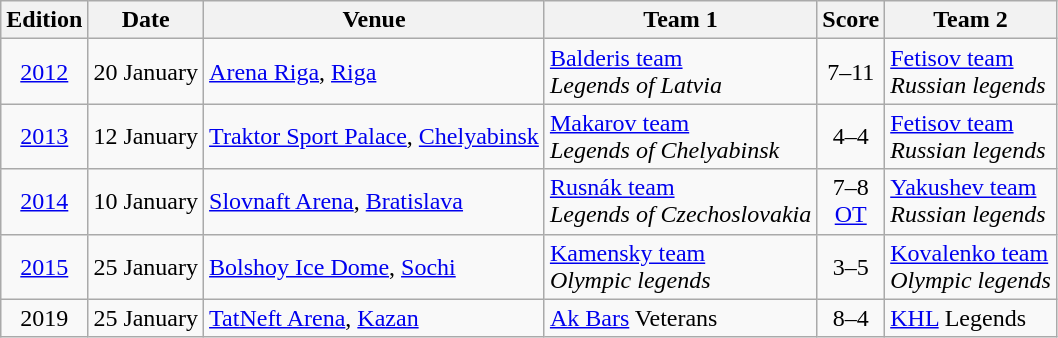<table class="wikitable">
<tr>
<th>Edition</th>
<th>Date</th>
<th>Venue</th>
<th>Team 1</th>
<th>Score</th>
<th>Team 2</th>
</tr>
<tr align=center>
<td align="center"><a href='#'>2012</a></td>
<td align="left">20 January</td>
<td align="left"> <a href='#'>Arena Riga</a>, <a href='#'>Riga</a></td>
<td align="left"><a href='#'>Balderis team</a> <br> <em>Legends of Latvia</em></td>
<td align="center">7–11</td>
<td align="left"><a href='#'>Fetisov team</a> <br> <em>Russian legends</em></td>
</tr>
<tr align=center>
<td align="center"><a href='#'>2013</a></td>
<td align="left">12 January</td>
<td align="left"> <a href='#'>Traktor Sport Palace</a>, <a href='#'>Chelyabinsk</a></td>
<td align="left"><a href='#'>Makarov team</a> <br> <em>Legends of Chelyabinsk</em></td>
<td align="center">4–4</td>
<td align="left"><a href='#'>Fetisov team</a> <br> <em>Russian legends</em></td>
</tr>
<tr align=center>
<td align="center"><a href='#'>2014</a></td>
<td align="left">10 January</td>
<td align="left"> <a href='#'>Slovnaft Arena</a>, <a href='#'>Bratislava</a></td>
<td align="left"><a href='#'>Rusnák team</a> <br> <em>Legends of Czechoslovakia</em></td>
<td align="center">7–8 <br> <a href='#'>OT</a></td>
<td align="left"><a href='#'>Yakushev team</a> <br> <em>Russian legends</em></td>
</tr>
<tr align=center>
<td align="center"><a href='#'>2015</a></td>
<td align="left">25 January</td>
<td align="left"> <a href='#'>Bolshoy Ice Dome</a>, <a href='#'>Sochi</a></td>
<td align="left"><a href='#'>Kamensky team</a> <br> <em>Olympic legends</em></td>
<td align="center">3–5</td>
<td align="left"><a href='#'>Kovalenko team</a> <br> <em>Olympic legends</em></td>
</tr>
<tr align=center>
<td align="center">2019</td>
<td align="left">25 January</td>
<td align="left"> <a href='#'>TatNeft Arena</a>, <a href='#'>Kazan</a></td>
<td align="left"><a href='#'>Ak Bars</a> Veterans</td>
<td align="center">8–4</td>
<td align="left"><a href='#'>KHL</a> Legends</td>
</tr>
</table>
